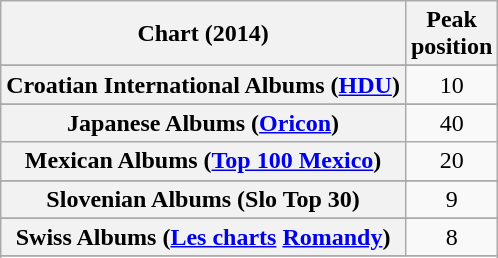<table class="wikitable sortable plainrowheaders" style="text-align:center">
<tr>
<th scope="col">Chart (2014)</th>
<th scope="col">Peak<br> position</th>
</tr>
<tr>
</tr>
<tr>
</tr>
<tr>
</tr>
<tr>
</tr>
<tr>
</tr>
<tr>
<th scope="row">Croatian International Albums (<a href='#'>HDU</a>)</th>
<td>10</td>
</tr>
<tr>
</tr>
<tr>
</tr>
<tr>
</tr>
<tr>
</tr>
<tr>
</tr>
<tr>
</tr>
<tr>
</tr>
<tr>
</tr>
<tr>
</tr>
<tr>
<th scope="row">Japanese Albums (<a href='#'>Oricon</a>)</th>
<td>40</td>
</tr>
<tr>
<th scope="row">Mexican Albums (<a href='#'>Top 100 Mexico</a>)</th>
<td>20</td>
</tr>
<tr>
</tr>
<tr>
</tr>
<tr>
</tr>
<tr>
<th scope="row">Slovenian Albums (Slo Top 30)</th>
<td>9</td>
</tr>
<tr>
</tr>
<tr>
</tr>
<tr>
</tr>
<tr>
</tr>
<tr>
<th scope="row">Swiss Albums (<a href='#'>Les charts</a> <a href='#'>Romandy</a>)</th>
<td>8</td>
</tr>
<tr>
</tr>
<tr>
</tr>
<tr>
</tr>
<tr>
</tr>
</table>
